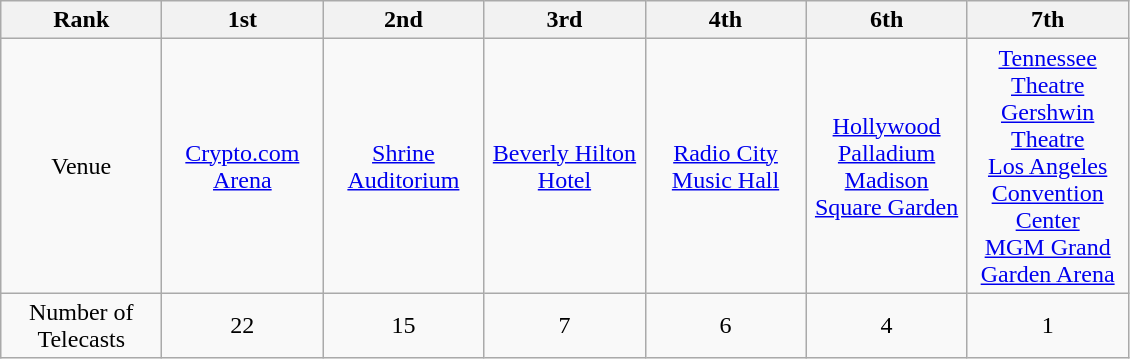<table class="wikitable" border="1">
<tr>
<th width="100">Rank</th>
<th width="100">1st</th>
<th width="100">2nd</th>
<th width="100">3rd</th>
<th width="100">4th</th>
<th width="100">6th</th>
<th width="100">7th</th>
</tr>
<tr align=center>
<td>Venue</td>
<td><a href='#'>Crypto.com Arena</a></td>
<td><a href='#'>Shrine Auditorium</a></td>
<td><a href='#'>Beverly Hilton Hotel</a></td>
<td><a href='#'>Radio City Music Hall</a></td>
<td><a href='#'>Hollywood Palladium</a><br><a href='#'>Madison Square Garden</a></td>
<td><a href='#'>Tennessee Theatre</a><br><a href='#'>Gershwin Theatre</a><br><a href='#'>Los Angeles Convention Center</a><br><a href='#'>MGM Grand Garden Arena</a></td>
</tr>
<tr align=center>
<td>Number of Telecasts</td>
<td>22</td>
<td>15</td>
<td>7</td>
<td>6</td>
<td>4</td>
<td>1</td>
</tr>
</table>
